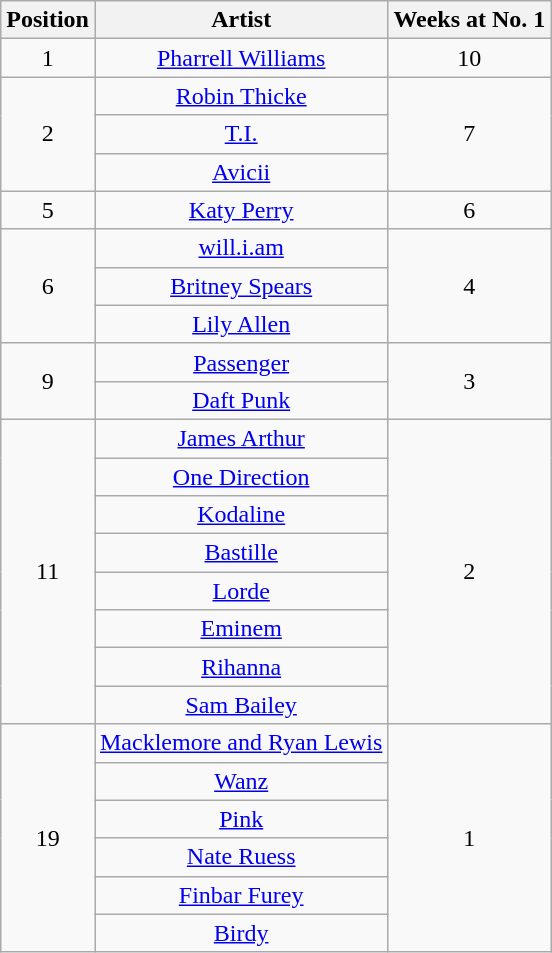<table class="wikitable">
<tr>
<th style align=centre>Position</th>
<th style align=centre>Artist</th>
<th style align=centre>Weeks at No. 1</th>
</tr>
<tr>
<td align=center>1</td>
<td align=center><a href='#'>Pharrell Williams</a></td>
<td align=center>10</td>
</tr>
<tr>
<td align=center rowspan=3>2</td>
<td align=center><a href='#'>Robin Thicke</a></td>
<td align=center rowspan=3>7</td>
</tr>
<tr>
<td align=center><a href='#'>T.I.</a></td>
</tr>
<tr>
<td align=center><a href='#'>Avicii</a></td>
</tr>
<tr>
<td align=center>5</td>
<td align=center><a href='#'>Katy Perry</a></td>
<td align=center>6</td>
</tr>
<tr>
<td align=center rowspan=3>6</td>
<td align=center><a href='#'>will.i.am</a></td>
<td align=center rowspan=3>4</td>
</tr>
<tr>
<td align=center><a href='#'>Britney Spears</a></td>
</tr>
<tr>
<td align=center><a href='#'>Lily Allen</a></td>
</tr>
<tr>
<td align=center rowspan=2>9</td>
<td align=center><a href='#'>Passenger</a></td>
<td align=center rowspan=2>3</td>
</tr>
<tr>
<td align=center><a href='#'>Daft Punk</a></td>
</tr>
<tr>
<td align=center rowspan=8>11</td>
<td align=center><a href='#'>James Arthur</a></td>
<td align=center rowspan=8>2</td>
</tr>
<tr>
<td align=center><a href='#'>One Direction</a></td>
</tr>
<tr>
<td align=center><a href='#'>Kodaline</a></td>
</tr>
<tr>
<td align=center><a href='#'>Bastille</a></td>
</tr>
<tr>
<td align=center><a href='#'>Lorde</a></td>
</tr>
<tr>
<td align=center><a href='#'>Eminem</a></td>
</tr>
<tr>
<td align=center><a href='#'>Rihanna</a></td>
</tr>
<tr>
<td align=center><a href='#'>Sam Bailey</a></td>
</tr>
<tr>
<td align=center rowspan=6>19</td>
<td align=center><a href='#'>Macklemore and Ryan Lewis</a></td>
<td align=center rowspan=6>1</td>
</tr>
<tr>
<td align=center><a href='#'>Wanz</a></td>
</tr>
<tr>
<td align=center><a href='#'>Pink</a></td>
</tr>
<tr>
<td align=center><a href='#'>Nate Ruess</a></td>
</tr>
<tr>
<td align=center><a href='#'>Finbar Furey</a></td>
</tr>
<tr>
<td align=center><a href='#'>Birdy</a></td>
</tr>
</table>
